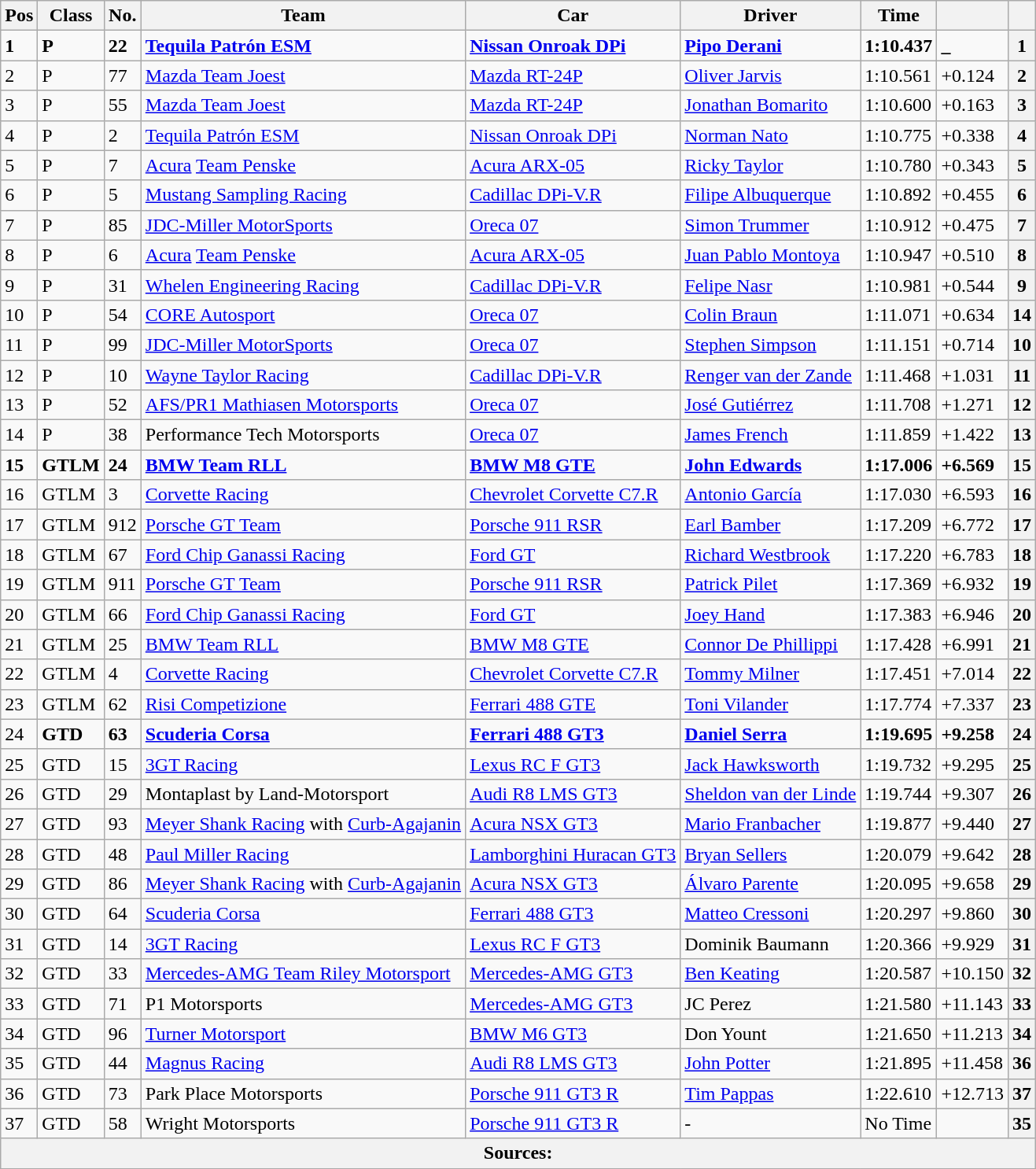<table class="wikitable">
<tr>
<th><strong>Pos</strong></th>
<th>Class</th>
<th>No.</th>
<th>Team</th>
<th>Car</th>
<th>Driver</th>
<th>Time</th>
<th scope="col"></th>
<th scope="col"></th>
</tr>
<tr>
<td><strong>1</strong></td>
<td><strong>P</strong></td>
<td><strong>22</strong></td>
<td><strong> <a href='#'>Tequila Patrón ESM</a></strong></td>
<td><strong><a href='#'>Nissan Onroak DPi</a></strong></td>
<td><strong> <a href='#'>Pipo Derani</a></strong></td>
<td><strong>1:10.437</strong></td>
<td><strong>_</strong></td>
<th><strong>1</strong></th>
</tr>
<tr>
<td>2</td>
<td>P</td>
<td>77</td>
<td> <a href='#'>Mazda Team Joest</a></td>
<td><a href='#'>Mazda RT-24P</a></td>
<td> <a href='#'>Oliver Jarvis</a></td>
<td>1:10.561</td>
<td>+0.124</td>
<th>2</th>
</tr>
<tr>
<td>3</td>
<td>P</td>
<td>55</td>
<td> <a href='#'>Mazda Team Joest</a></td>
<td><a href='#'>Mazda RT-24P</a></td>
<td> <a href='#'>Jonathan Bomarito</a></td>
<td>1:10.600</td>
<td>+0.163</td>
<th>3</th>
</tr>
<tr>
<td>4</td>
<td>P</td>
<td>2</td>
<td> <a href='#'>Tequila Patrón ESM</a></td>
<td><a href='#'>Nissan Onroak DPi</a></td>
<td> <a href='#'>Norman Nato</a></td>
<td>1:10.775</td>
<td>+0.338</td>
<th>4</th>
</tr>
<tr>
<td>5</td>
<td>P</td>
<td>7</td>
<td> <a href='#'>Acura</a> <a href='#'>Team Penske</a></td>
<td><a href='#'>Acura ARX-05</a></td>
<td> <a href='#'>Ricky Taylor</a></td>
<td>1:10.780</td>
<td>+0.343</td>
<th>5</th>
</tr>
<tr>
<td>6</td>
<td>P</td>
<td>5</td>
<td> <a href='#'>Mustang Sampling Racing</a></td>
<td><a href='#'>Cadillac DPi-V.R</a></td>
<td> <a href='#'>Filipe Albuquerque</a></td>
<td>1:10.892</td>
<td>+0.455</td>
<th>6</th>
</tr>
<tr>
<td>7</td>
<td>P</td>
<td>85</td>
<td> <a href='#'>JDC-Miller MotorSports</a></td>
<td><a href='#'>Oreca 07</a></td>
<td> <a href='#'>Simon Trummer</a></td>
<td>1:10.912</td>
<td>+0.475</td>
<th>7</th>
</tr>
<tr>
<td>8</td>
<td>P</td>
<td>6</td>
<td> <a href='#'>Acura</a> <a href='#'>Team Penske</a></td>
<td><a href='#'>Acura ARX-05</a></td>
<td> <a href='#'>Juan Pablo Montoya</a></td>
<td>1:10.947</td>
<td>+0.510</td>
<th>8</th>
</tr>
<tr>
<td>9</td>
<td>P</td>
<td>31</td>
<td> <a href='#'>Whelen Engineering Racing</a></td>
<td><a href='#'>Cadillac DPi-V.R</a></td>
<td> <a href='#'>Felipe Nasr</a></td>
<td>1:10.981</td>
<td>+0.544</td>
<th>9</th>
</tr>
<tr>
<td>10</td>
<td>P</td>
<td>54</td>
<td> <a href='#'>CORE Autosport</a></td>
<td><a href='#'>Oreca 07</a></td>
<td> <a href='#'>Colin Braun</a></td>
<td>1:11.071</td>
<td>+0.634</td>
<th>14</th>
</tr>
<tr>
<td>11</td>
<td>P</td>
<td>99</td>
<td> <a href='#'>JDC-Miller MotorSports</a></td>
<td><a href='#'>Oreca 07</a></td>
<td> <a href='#'>Stephen Simpson</a></td>
<td>1:11.151</td>
<td>+0.714</td>
<th>10</th>
</tr>
<tr>
<td>12</td>
<td>P</td>
<td>10</td>
<td> <a href='#'>Wayne Taylor Racing</a></td>
<td><a href='#'>Cadillac DPi-V.R</a></td>
<td> <a href='#'>Renger van der Zande</a></td>
<td>1:11.468</td>
<td>+1.031</td>
<th>11</th>
</tr>
<tr>
<td>13</td>
<td>P</td>
<td>52</td>
<td> <a href='#'>AFS/PR1 Mathiasen Motorsports</a></td>
<td><a href='#'>Oreca 07</a></td>
<td> <a href='#'>José Gutiérrez</a></td>
<td>1:11.708</td>
<td>+1.271</td>
<th>12</th>
</tr>
<tr>
<td>14</td>
<td>P</td>
<td>38</td>
<td> Performance Tech Motorsports</td>
<td><a href='#'>Oreca 07</a></td>
<td> <a href='#'>James French</a></td>
<td>1:11.859</td>
<td>+1.422</td>
<th>13</th>
</tr>
<tr>
<td><strong>15</strong></td>
<td><strong>GTLM</strong></td>
<td><strong>24</strong></td>
<td><strong> <a href='#'>BMW Team RLL</a></strong></td>
<td><strong><a href='#'>BMW M8 GTE</a></strong></td>
<td><strong> <a href='#'>John Edwards</a></strong></td>
<td><strong>1:17.006</strong></td>
<td><strong>+6.569</strong></td>
<th>15</th>
</tr>
<tr>
<td>16</td>
<td>GTLM</td>
<td>3</td>
<td> <a href='#'>Corvette Racing</a></td>
<td><a href='#'>Chevrolet Corvette C7.R</a></td>
<td> <a href='#'>Antonio García</a></td>
<td>1:17.030</td>
<td>+6.593</td>
<th>16</th>
</tr>
<tr>
<td>17</td>
<td>GTLM</td>
<td>912</td>
<td> <a href='#'>Porsche GT Team</a></td>
<td><a href='#'>Porsche 911 RSR</a></td>
<td> <a href='#'>Earl Bamber</a></td>
<td>1:17.209</td>
<td>+6.772</td>
<th>17</th>
</tr>
<tr>
<td>18</td>
<td>GTLM</td>
<td>67</td>
<td> <a href='#'>Ford Chip Ganassi Racing</a></td>
<td><a href='#'>Ford GT</a></td>
<td> <a href='#'>Richard Westbrook</a></td>
<td>1:17.220</td>
<td>+6.783</td>
<th>18</th>
</tr>
<tr>
<td>19</td>
<td>GTLM</td>
<td>911</td>
<td> <a href='#'>Porsche GT Team</a></td>
<td><a href='#'>Porsche 911 RSR</a></td>
<td> <a href='#'>Patrick Pilet</a></td>
<td>1:17.369</td>
<td>+6.932</td>
<th>19</th>
</tr>
<tr>
<td>20</td>
<td>GTLM</td>
<td>66</td>
<td> <a href='#'>Ford Chip Ganassi Racing</a></td>
<td><a href='#'>Ford GT</a></td>
<td> <a href='#'>Joey Hand</a></td>
<td>1:17.383</td>
<td>+6.946</td>
<th>20</th>
</tr>
<tr>
<td>21</td>
<td>GTLM</td>
<td>25</td>
<td> <a href='#'>BMW Team RLL</a></td>
<td><a href='#'>BMW M8 GTE</a></td>
<td> <a href='#'>Connor De Phillippi</a></td>
<td>1:17.428</td>
<td>+6.991</td>
<th>21</th>
</tr>
<tr>
<td>22</td>
<td>GTLM</td>
<td>4</td>
<td> <a href='#'>Corvette Racing</a></td>
<td><a href='#'>Chevrolet Corvette C7.R</a></td>
<td> <a href='#'>Tommy Milner</a></td>
<td>1:17.451</td>
<td>+7.014</td>
<th>22</th>
</tr>
<tr>
<td>23</td>
<td>GTLM</td>
<td>62</td>
<td> <a href='#'>Risi Competizione</a></td>
<td><a href='#'>Ferrari 488 GTE</a></td>
<td> <a href='#'>Toni Vilander</a></td>
<td>1:17.774</td>
<td>+7.337</td>
<th>23</th>
</tr>
<tr>
<td>24</td>
<td><strong>GTD</strong></td>
<td><strong>63</strong></td>
<td><strong> <a href='#'>Scuderia Corsa</a></strong></td>
<td><strong><a href='#'>Ferrari 488 GT3</a></strong></td>
<td><strong> <a href='#'>Daniel Serra</a></strong></td>
<td><strong>1:19.695</strong></td>
<td><strong>+9.258</strong></td>
<th>24</th>
</tr>
<tr>
<td>25</td>
<td>GTD</td>
<td>15</td>
<td> <a href='#'>3GT Racing</a></td>
<td><a href='#'>Lexus RC F GT3</a></td>
<td> <a href='#'>Jack Hawksworth</a></td>
<td>1:19.732</td>
<td>+9.295</td>
<th>25</th>
</tr>
<tr>
<td>26</td>
<td>GTD</td>
<td>29</td>
<td> Montaplast by Land-Motorsport</td>
<td><a href='#'>Audi R8 LMS GT3</a></td>
<td> <a href='#'>Sheldon van der Linde</a></td>
<td>1:19.744</td>
<td>+9.307</td>
<th>26</th>
</tr>
<tr>
<td>27</td>
<td>GTD</td>
<td>93</td>
<td> <a href='#'>Meyer Shank Racing</a> with <a href='#'>Curb-Agajanin</a></td>
<td><a href='#'>Acura NSX GT3</a></td>
<td> <a href='#'>Mario Franbacher</a></td>
<td>1:19.877</td>
<td>+9.440</td>
<th>27</th>
</tr>
<tr>
<td>28</td>
<td>GTD</td>
<td>48</td>
<td> <a href='#'>Paul Miller Racing</a></td>
<td><a href='#'>Lamborghini Huracan GT3</a></td>
<td> <a href='#'>Bryan Sellers</a></td>
<td>1:20.079</td>
<td>+9.642</td>
<th>28</th>
</tr>
<tr>
<td>29</td>
<td>GTD</td>
<td>86</td>
<td> <a href='#'>Meyer Shank Racing</a> with <a href='#'>Curb-Agajanin</a></td>
<td><a href='#'>Acura NSX GT3</a></td>
<td> <a href='#'>Álvaro Parente</a></td>
<td>1:20.095</td>
<td>+9.658</td>
<th>29</th>
</tr>
<tr>
<td>30</td>
<td>GTD</td>
<td>64</td>
<td> <a href='#'>Scuderia Corsa</a></td>
<td><a href='#'>Ferrari 488 GT3</a></td>
<td> <a href='#'>Matteo Cressoni</a></td>
<td>1:20.297</td>
<td>+9.860</td>
<th>30</th>
</tr>
<tr>
<td>31</td>
<td>GTD</td>
<td>14</td>
<td> <a href='#'>3GT Racing</a></td>
<td><a href='#'>Lexus RC F GT3</a></td>
<td> Dominik Baumann</td>
<td>1:20.366</td>
<td>+9.929</td>
<th>31</th>
</tr>
<tr>
<td>32</td>
<td>GTD</td>
<td>33</td>
<td> <a href='#'>Mercedes-AMG Team Riley Motorsport</a></td>
<td><a href='#'>Mercedes-AMG GT3</a></td>
<td> <a href='#'>Ben Keating</a></td>
<td>1:20.587</td>
<td>+10.150</td>
<th>32</th>
</tr>
<tr>
<td>33</td>
<td>GTD</td>
<td>71</td>
<td> P1 Motorsports</td>
<td><a href='#'>Mercedes-AMG GT3</a></td>
<td> JC Perez</td>
<td>1:21.580</td>
<td>+11.143</td>
<th>33</th>
</tr>
<tr>
<td>34</td>
<td>GTD</td>
<td>96</td>
<td> <a href='#'>Turner Motorsport</a></td>
<td><a href='#'>BMW M6 GT3</a></td>
<td> Don Yount</td>
<td>1:21.650</td>
<td>+11.213</td>
<th>34</th>
</tr>
<tr>
<td>35</td>
<td>GTD</td>
<td>44</td>
<td><a href='#'>Magnus Racing</a></td>
<td><a href='#'>Audi R8 LMS GT3</a></td>
<td> <a href='#'>John Potter</a></td>
<td>1:21.895</td>
<td>+11.458</td>
<th>36</th>
</tr>
<tr>
<td>36</td>
<td>GTD</td>
<td>73</td>
<td> Park Place Motorsports</td>
<td><a href='#'>Porsche 911 GT3 R</a></td>
<td> <a href='#'>Tim Pappas</a></td>
<td>1:22.610</td>
<td>+12.713</td>
<th>37</th>
</tr>
<tr>
<td>37</td>
<td>GTD</td>
<td>58</td>
<td> Wright Motorsports</td>
<td><a href='#'>Porsche 911 GT3 R</a></td>
<td>-</td>
<td>No Time</td>
<td></td>
<th>35</th>
</tr>
<tr>
<th colspan="9">Sources:</th>
</tr>
<tr>
</tr>
</table>
